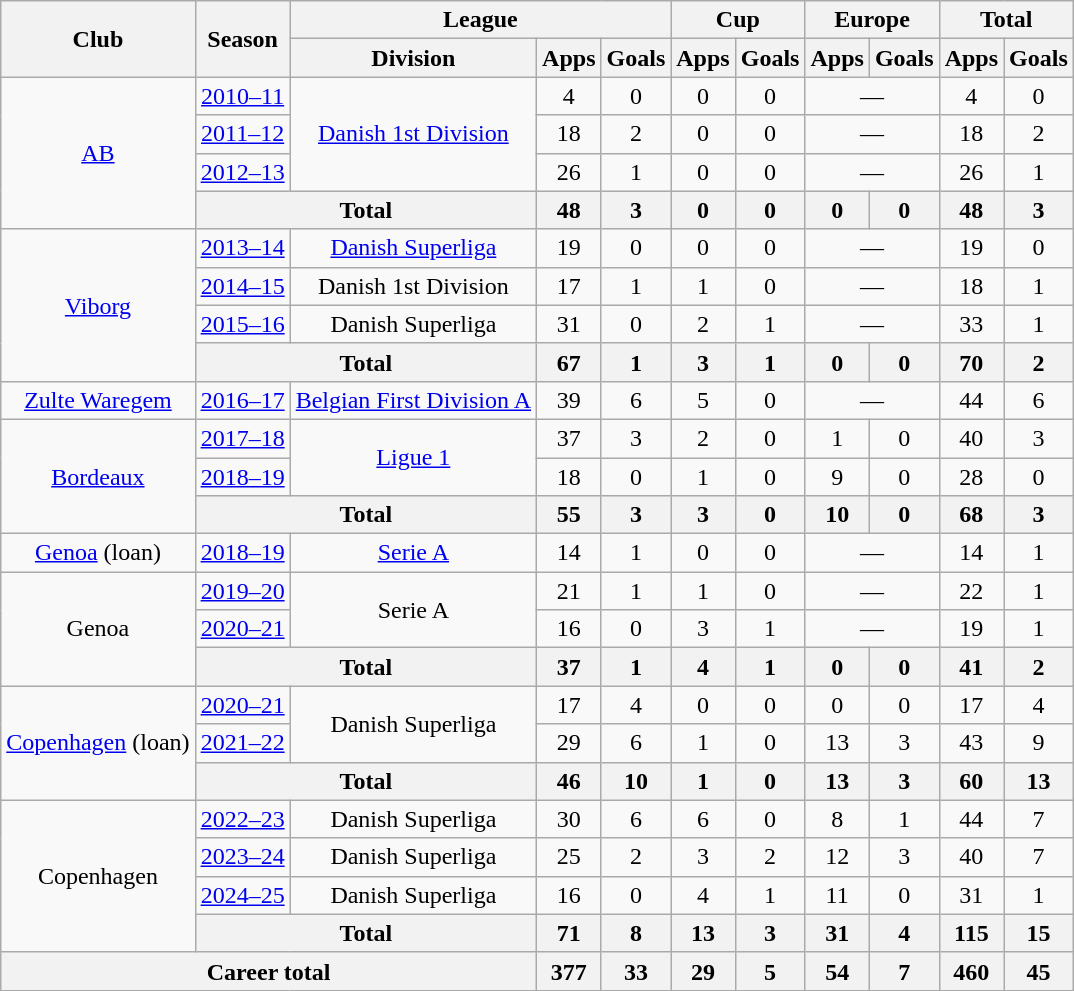<table class="wikitable" style="text-align: center;">
<tr>
<th rowspan="2">Club</th>
<th rowspan="2">Season</th>
<th colspan="3">League</th>
<th colspan="2">Cup </th>
<th colspan="2">Europe</th>
<th colspan="2">Total</th>
</tr>
<tr>
<th>Division</th>
<th>Apps</th>
<th>Goals</th>
<th>Apps</th>
<th>Goals</th>
<th>Apps</th>
<th>Goals</th>
<th>Apps</th>
<th>Goals</th>
</tr>
<tr>
<td rowspan="4"><a href='#'>AB</a></td>
<td><a href='#'>2010–11</a></td>
<td rowspan="3"><a href='#'>Danish 1st Division</a></td>
<td>4</td>
<td>0</td>
<td>0</td>
<td>0</td>
<td colspan="2">—</td>
<td>4</td>
<td>0</td>
</tr>
<tr>
<td><a href='#'>2011–12</a></td>
<td>18</td>
<td>2</td>
<td>0</td>
<td>0</td>
<td colspan="2">—</td>
<td>18</td>
<td>2</td>
</tr>
<tr>
<td><a href='#'>2012–13</a></td>
<td>26</td>
<td>1</td>
<td>0</td>
<td>0</td>
<td colspan="2">—</td>
<td>26</td>
<td>1</td>
</tr>
<tr>
<th colspan="2">Total</th>
<th>48</th>
<th>3</th>
<th>0</th>
<th>0</th>
<th>0</th>
<th>0</th>
<th>48</th>
<th>3</th>
</tr>
<tr>
<td rowspan="4"><a href='#'>Viborg</a></td>
<td><a href='#'>2013–14</a></td>
<td><a href='#'>Danish Superliga</a></td>
<td>19</td>
<td>0</td>
<td>0</td>
<td>0</td>
<td colspan="2">—</td>
<td>19</td>
<td>0</td>
</tr>
<tr>
<td><a href='#'>2014–15</a></td>
<td>Danish 1st Division</td>
<td>17</td>
<td>1</td>
<td>1</td>
<td>0</td>
<td colspan="2">—</td>
<td>18</td>
<td>1</td>
</tr>
<tr>
<td><a href='#'>2015–16</a></td>
<td>Danish Superliga</td>
<td>31</td>
<td>0</td>
<td>2</td>
<td>1</td>
<td colspan="2">—</td>
<td>33</td>
<td>1</td>
</tr>
<tr>
<th colspan="2">Total</th>
<th>67</th>
<th>1</th>
<th>3</th>
<th>1</th>
<th>0</th>
<th>0</th>
<th>70</th>
<th>2</th>
</tr>
<tr>
<td><a href='#'>Zulte Waregem</a></td>
<td><a href='#'>2016–17</a></td>
<td><a href='#'>Belgian First Division A</a></td>
<td>39</td>
<td>6</td>
<td>5</td>
<td>0</td>
<td colspan="2">—</td>
<td>44</td>
<td>6</td>
</tr>
<tr>
<td rowspan="3"><a href='#'>Bordeaux</a></td>
<td><a href='#'>2017–18</a></td>
<td rowspan="2"><a href='#'>Ligue 1</a></td>
<td>37</td>
<td>3</td>
<td>2</td>
<td>0</td>
<td>1</td>
<td>0</td>
<td>40</td>
<td>3</td>
</tr>
<tr>
<td><a href='#'>2018–19</a></td>
<td>18</td>
<td>0</td>
<td>1</td>
<td>0</td>
<td>9</td>
<td>0</td>
<td>28</td>
<td>0</td>
</tr>
<tr>
<th colspan="2">Total</th>
<th>55</th>
<th>3</th>
<th>3</th>
<th>0</th>
<th>10</th>
<th>0</th>
<th>68</th>
<th>3</th>
</tr>
<tr>
<td><a href='#'>Genoa</a> (loan)</td>
<td><a href='#'>2018–19</a></td>
<td><a href='#'>Serie A</a></td>
<td>14</td>
<td>1</td>
<td>0</td>
<td>0</td>
<td colspan="2">—</td>
<td>14</td>
<td>1</td>
</tr>
<tr>
<td rowspan="3">Genoa</td>
<td><a href='#'>2019–20</a></td>
<td rowspan="2">Serie A</td>
<td>21</td>
<td>1</td>
<td>1</td>
<td>0</td>
<td colspan="2">—</td>
<td>22</td>
<td>1</td>
</tr>
<tr>
<td><a href='#'>2020–21</a></td>
<td>16</td>
<td>0</td>
<td>3</td>
<td>1</td>
<td colspan="2">—</td>
<td>19</td>
<td>1</td>
</tr>
<tr>
<th colspan="2">Total</th>
<th>37</th>
<th>1</th>
<th>4</th>
<th>1</th>
<th>0</th>
<th>0</th>
<th>41</th>
<th>2</th>
</tr>
<tr>
<td rowspan="3"><a href='#'>Copenhagen</a> (loan)</td>
<td><a href='#'>2020–21</a></td>
<td rowspan="2">Danish Superliga</td>
<td>17</td>
<td>4</td>
<td>0</td>
<td>0</td>
<td>0</td>
<td>0</td>
<td>17</td>
<td>4</td>
</tr>
<tr>
<td><a href='#'>2021–22</a></td>
<td>29</td>
<td>6</td>
<td>1</td>
<td>0</td>
<td>13</td>
<td>3</td>
<td>43</td>
<td>9</td>
</tr>
<tr>
<th colspan="2">Total</th>
<th>46</th>
<th>10</th>
<th>1</th>
<th>0</th>
<th>13</th>
<th>3</th>
<th>60</th>
<th>13</th>
</tr>
<tr>
<td rowspan="4">Copenhagen</td>
<td><a href='#'>2022–23</a></td>
<td>Danish Superliga</td>
<td>30</td>
<td>6</td>
<td>6</td>
<td>0</td>
<td>8</td>
<td>1</td>
<td>44</td>
<td>7</td>
</tr>
<tr>
<td><a href='#'>2023–24</a></td>
<td>Danish Superliga</td>
<td>25</td>
<td>2</td>
<td>3</td>
<td>2</td>
<td>12</td>
<td>3</td>
<td>40</td>
<td>7</td>
</tr>
<tr>
<td><a href='#'>2024–25</a></td>
<td>Danish Superliga</td>
<td>16</td>
<td>0</td>
<td>4</td>
<td>1</td>
<td>11</td>
<td>0</td>
<td>31</td>
<td>1</td>
</tr>
<tr>
<th colspan="2">Total</th>
<th>71</th>
<th>8</th>
<th>13</th>
<th>3</th>
<th>31</th>
<th>4</th>
<th>115</th>
<th>15</th>
</tr>
<tr>
<th colspan="3">Career total</th>
<th>377</th>
<th>33</th>
<th>29</th>
<th>5</th>
<th>54</th>
<th>7</th>
<th>460</th>
<th>45</th>
</tr>
</table>
